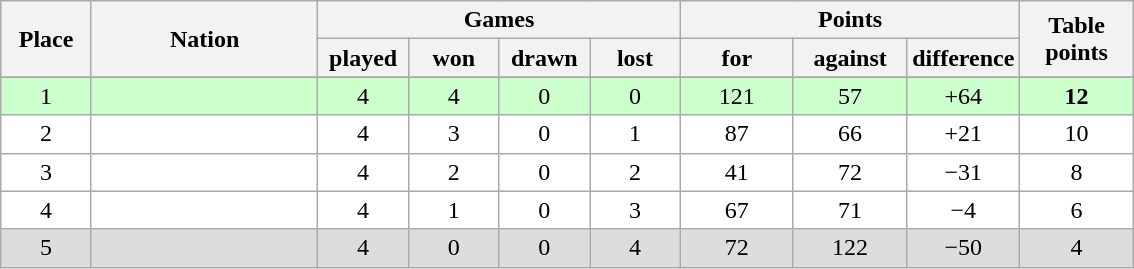<table class="wikitable">
<tr>
<th rowspan=2 width="8%">Place</th>
<th rowspan=2 width="20%">Nation</th>
<th colspan=4 width="32%">Games</th>
<th colspan=3 width="30%">Points</th>
<th rowspan=2 width="10%">Table<br>points</th>
</tr>
<tr>
<th width="8%">played</th>
<th width="8%">won</th>
<th width="8%">drawn</th>
<th width="8%">lost</th>
<th width="10%">for</th>
<th width="10%">against</th>
<th width="10%">difference</th>
</tr>
<tr>
</tr>
<tr bgcolor=#ccffcc align=center>
<td>1</td>
<td align=left></td>
<td>4</td>
<td>4</td>
<td>0</td>
<td>0</td>
<td>121</td>
<td>57</td>
<td>+64</td>
<td><strong>12</strong></td>
</tr>
<tr bgcolor=#ffffff align=center>
<td>2</td>
<td align=left></td>
<td>4</td>
<td>3</td>
<td>0</td>
<td>1</td>
<td>87</td>
<td>66</td>
<td>+21</td>
<td>10</td>
</tr>
<tr bgcolor=#ffffff align=center>
<td>3</td>
<td align=left></td>
<td>4</td>
<td>2</td>
<td>0</td>
<td>2</td>
<td>41</td>
<td>72</td>
<td>−31</td>
<td>8</td>
</tr>
<tr bgcolor=#ffffff align=center>
<td>4</td>
<td align=left></td>
<td>4</td>
<td>1</td>
<td>0</td>
<td>3</td>
<td>67</td>
<td>71</td>
<td>−4</td>
<td>6</td>
</tr>
<tr bgcolor=#dddddd align=center>
<td>5</td>
<td align=left><strong><em></td>
<td>4</td>
<td>0</td>
<td>0</td>
<td>4</td>
<td>72</td>
<td>122</td>
<td>−50</td>
<td>4</td>
</tr>
</table>
